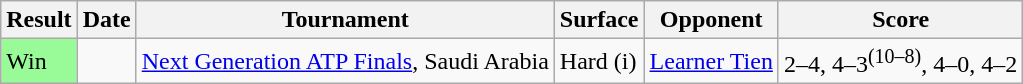<table class="wikitable">
<tr>
<th>Result</th>
<th>Date</th>
<th>Tournament</th>
<th>Surface</th>
<th>Opponent</th>
<th class=unsortable>Score</th>
</tr>
<tr>
<td bgcolor=98fb98>Win</td>
<td><a href='#'></a></td>
<td><a href='#'>Next Generation ATP Finals</a>, Saudi Arabia</td>
<td>Hard (i)</td>
<td> <a href='#'>Learner Tien</a></td>
<td>2–4, 4–3<sup>(10–8)</sup>, 4–0, 4–2</td>
</tr>
</table>
